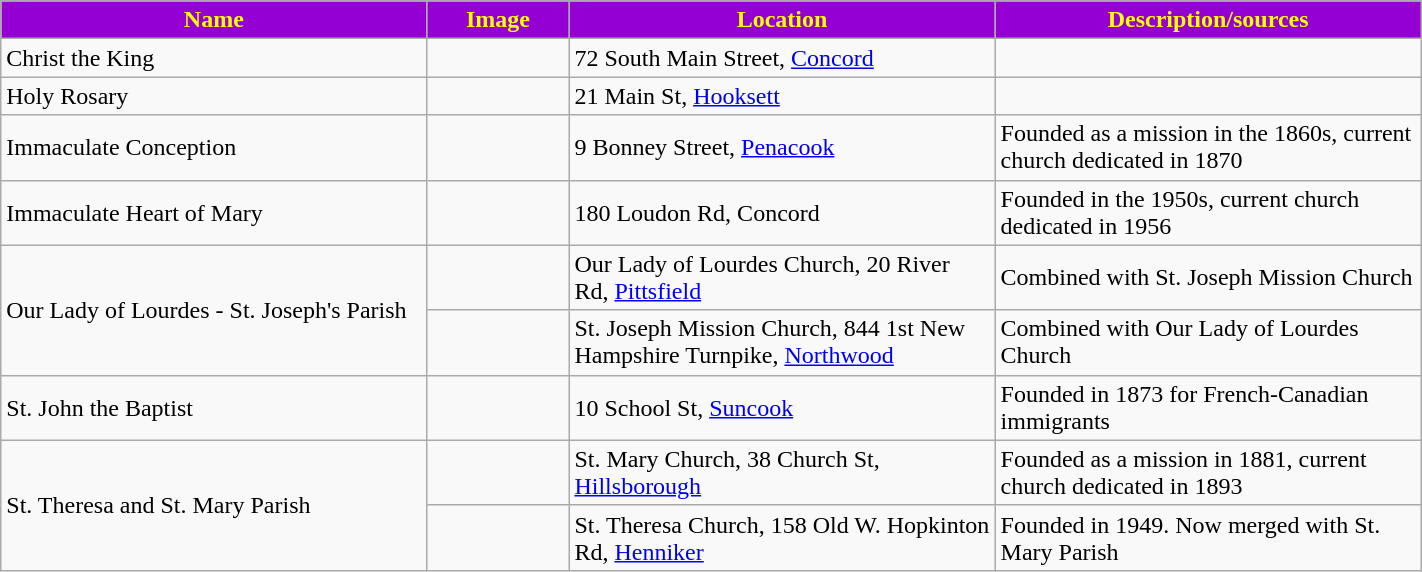<table class="wikitable sortable" style="width:75%">
<tr>
<th style="background:darkviolet; color:yellow;" width="30%"><strong>Name</strong></th>
<th style="background:darkviolet; color:yellow;" width="10%"><strong>Image</strong></th>
<th style="background:darkviolet; color:yellow;" width="30%"><strong>Location</strong></th>
<th style="background:darkviolet; color:yellow;" width="30%"><strong>Description/sources</strong></th>
</tr>
<tr>
<td>Christ the King</td>
<td></td>
<td>72 South Main Street, <a href='#'>Concord</a></td>
<td></td>
</tr>
<tr>
<td>Holy Rosary</td>
<td></td>
<td>21 Main St, <a href='#'>Hooksett</a></td>
<td></td>
</tr>
<tr>
<td>Immaculate Conception</td>
<td></td>
<td>9 Bonney Street, <a href='#'>Penacook</a></td>
<td>Founded as a mission in the 1860s, current church dedicated in 1870</td>
</tr>
<tr>
<td>Immaculate Heart of Mary</td>
<td></td>
<td>180 Loudon Rd, Concord</td>
<td>Founded in the 1950s, current church dedicated in 1956</td>
</tr>
<tr>
<td rowspan=2>Our Lady of Lourdes - St. Joseph's Parish</td>
<td></td>
<td>Our Lady of Lourdes Church, 20 River Rd, <a href='#'>Pittsfield</a></td>
<td>Combined with St. Joseph Mission Church</td>
</tr>
<tr>
<td></td>
<td>St. Joseph Mission Church, 844 1st New Hampshire Turnpike, <a href='#'>Northwood</a></td>
<td>Combined with Our Lady of Lourdes Church</td>
</tr>
<tr>
<td>St. John the Baptist</td>
<td></td>
<td>10 School St, <a href='#'>Suncook</a></td>
<td>Founded in 1873 for French-Canadian immigrants</td>
</tr>
<tr>
<td rowspan=2>St. Theresa and St. Mary Parish</td>
<td></td>
<td>St. Mary Church, 38 Church St, <a href='#'>Hillsborough</a></td>
<td>Founded as a mission in 1881, current church dedicated in 1893</td>
</tr>
<tr>
<td></td>
<td>St. Theresa Church, 158 Old W. Hopkinton Rd, <a href='#'>Henniker</a></td>
<td>Founded in 1949. Now merged with St. Mary Parish</td>
</tr>
</table>
